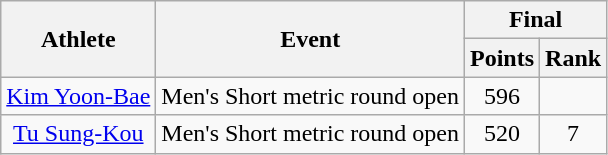<table class="wikitable" style="text-align:center">
<tr>
<th rowspan="2">Athlete</th>
<th rowspan="2">Event</th>
<th colspan="2">Final</th>
</tr>
<tr>
<th>Points</th>
<th>Rank</th>
</tr>
<tr>
<td><a href='#'>Kim Yoon-Bae</a></td>
<td>Men's Short metric round open</td>
<td>596</td>
<td></td>
</tr>
<tr>
<td><a href='#'>Tu Sung-Kou</a></td>
<td>Men's Short metric round open</td>
<td>520</td>
<td>7</td>
</tr>
</table>
